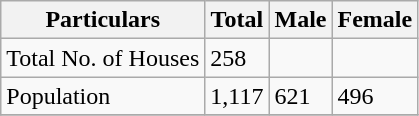<table class="wikitable sortable">
<tr>
<th>Particulars</th>
<th>Total</th>
<th>Male</th>
<th>Female</th>
</tr>
<tr>
<td>Total No. of Houses</td>
<td>258</td>
<td></td>
<td></td>
</tr>
<tr>
<td>Population</td>
<td>1,117</td>
<td>621</td>
<td>496</td>
</tr>
<tr>
</tr>
</table>
